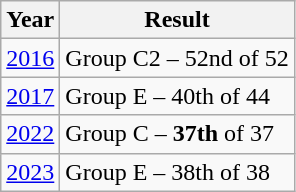<table class="wikitable">
<tr>
<th>Year</th>
<th>Result</th>
</tr>
<tr>
<td> <a href='#'>2016</a></td>
<td>Group C2 – 52nd of 52</td>
</tr>
<tr>
<td> <a href='#'>2017</a></td>
<td>Group E – 40th of 44</td>
</tr>
<tr>
<td> <a href='#'>2022</a></td>
<td>Group C – <strong>37th</strong> of 37</td>
</tr>
<tr>
<td> <a href='#'>2023</a></td>
<td>Group E – 38th of 38</td>
</tr>
</table>
